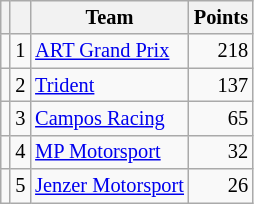<table class="wikitable" style="font-size: 85%;">
<tr>
<th></th>
<th></th>
<th>Team</th>
<th>Points</th>
</tr>
<tr>
<td align="left"></td>
<td align="center">1</td>
<td> <a href='#'>ART Grand Prix</a></td>
<td align="right">218</td>
</tr>
<tr>
<td align="left"></td>
<td align="center">2</td>
<td> <a href='#'>Trident</a></td>
<td align="right">137</td>
</tr>
<tr>
<td align="left"></td>
<td align="center">3</td>
<td> <a href='#'>Campos Racing</a></td>
<td align="right">65</td>
</tr>
<tr>
<td align="left"></td>
<td align="center">4</td>
<td> <a href='#'>MP Motorsport</a></td>
<td align="right">32</td>
</tr>
<tr>
<td align="left"></td>
<td align="center">5</td>
<td> <a href='#'>Jenzer Motorsport</a></td>
<td align="right">26</td>
</tr>
</table>
